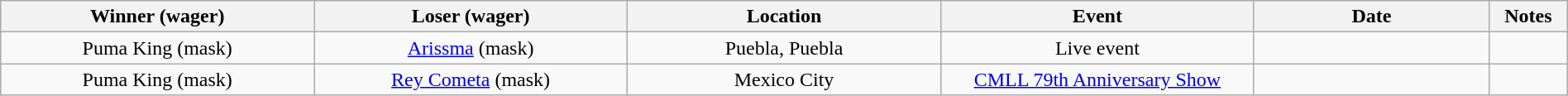<table class="wikitable sortable" width=100%  style="text-align: center">
<tr>
<th width=20% scope="col">Winner (wager)</th>
<th width=20% scope="col">Loser (wager)</th>
<th width=20% scope="col">Location</th>
<th width=20% scope="col">Event</th>
<th width=15% scope="col">Date</th>
<th class="unsortable" width=5% scope="col">Notes</th>
</tr>
<tr>
<td>Puma King (mask)</td>
<td><a href='#'>Arissma</a> (mask)</td>
<td>Puebla, Puebla</td>
<td>Live event</td>
<td></td>
<td></td>
</tr>
<tr>
<td>Puma King (mask)</td>
<td><a href='#'>Rey Cometa</a> (mask)</td>
<td>Mexico City</td>
<td><a href='#'>CMLL 79th Anniversary Show</a></td>
<td></td>
<td></td>
</tr>
</table>
